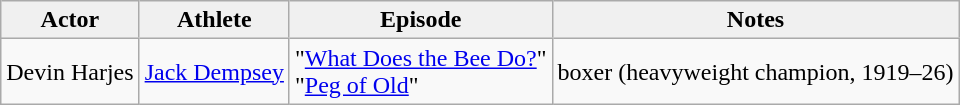<table class="wikitable" border="1" text-align:left;">
<tr>
<td align="center" style="border-style:none none solid solid; background:#f0f0f0;"><strong>Actor</strong></td>
<td align="center" style="border-style:none none solid solid; background:#f0f0f0;"><strong>Athlete</strong></td>
<td align="center" style="border-style:none none solid solid; background:#f0f0f0;"><strong>Episode</strong></td>
<td align="center" style="border-style:none none solid solid; background:#f0f0f0;"><strong>Notes</strong></td>
</tr>
<tr>
<td>Devin Harjes</td>
<td><a href='#'>Jack Dempsey</a></td>
<td>"<a href='#'>What Does the Bee Do?</a>"<br>"<a href='#'>Peg of Old</a>"</td>
<td>boxer (heavyweight champion, 1919–26)</td>
</tr>
</table>
